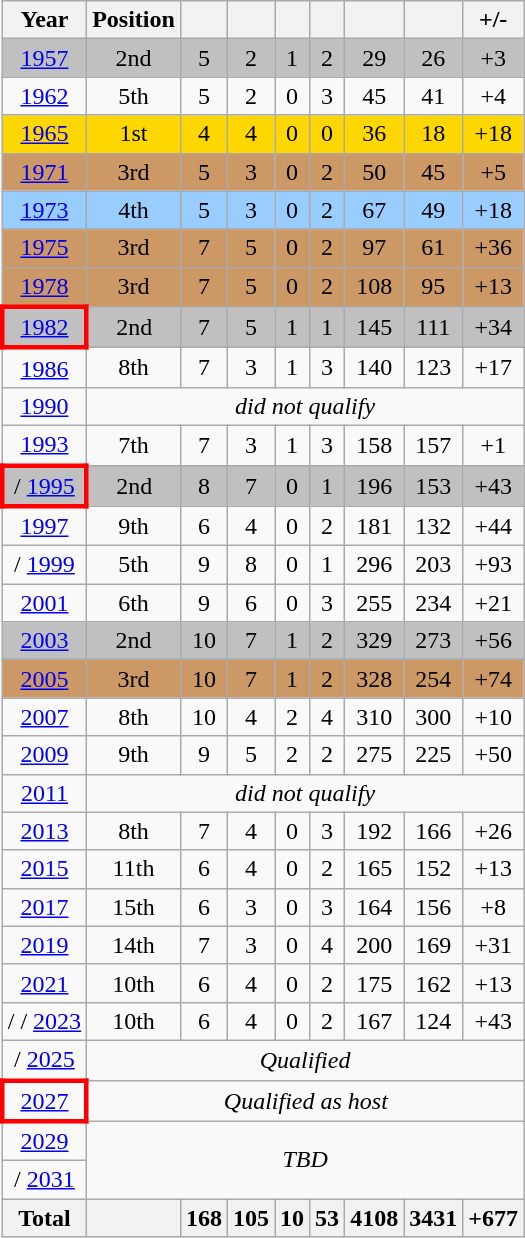<table class="wikitable" style="text-align: center;">
<tr>
<th>Year</th>
<th width="15">Position</th>
<th width="15"></th>
<th width="15"></th>
<th width="15"></th>
<th width="15"></th>
<th></th>
<th></th>
<th>+/-</th>
</tr>
<tr bgcolor=silver>
<td> <a href='#'>1957</a></td>
<td>2nd</td>
<td>5</td>
<td>2</td>
<td>1</td>
<td>2</td>
<td>29</td>
<td>26</td>
<td>+3</td>
</tr>
<tr>
<td> <a href='#'>1962</a></td>
<td>5th</td>
<td>5</td>
<td>2</td>
<td>0</td>
<td>3</td>
<td>45</td>
<td>41</td>
<td>+4</td>
</tr>
<tr bgcolor=gold>
<td> <a href='#'>1965</a></td>
<td>1st</td>
<td>4</td>
<td>4</td>
<td>0</td>
<td>0</td>
<td>36</td>
<td>18</td>
<td>+18</td>
</tr>
<tr bgcolor=cc9966>
<td> <a href='#'>1971</a></td>
<td>3rd</td>
<td>5</td>
<td>3</td>
<td>0</td>
<td>2</td>
<td>50</td>
<td>45</td>
<td>+5</td>
</tr>
<tr style="background:#9acdff;">
<td> <a href='#'>1973</a></td>
<td>4th</td>
<td>5</td>
<td>3</td>
<td>0</td>
<td>2</td>
<td>67</td>
<td>49</td>
<td>+18</td>
</tr>
<tr bgcolor=cc9966>
<td> <a href='#'>1975</a></td>
<td>3rd</td>
<td>7</td>
<td>5</td>
<td>0</td>
<td>2</td>
<td>97</td>
<td>61</td>
<td>+36</td>
</tr>
<tr bgcolor=cc9966>
<td> <a href='#'>1978</a></td>
<td>3rd</td>
<td>7</td>
<td>5</td>
<td>0</td>
<td>2</td>
<td>108</td>
<td>95</td>
<td>+13</td>
</tr>
<tr bgcolor=silver>
<td style="border: 3px solid red"> <a href='#'>1982</a></td>
<td>2nd</td>
<td>7</td>
<td>5</td>
<td>1</td>
<td>1</td>
<td>145</td>
<td>111</td>
<td>+34</td>
</tr>
<tr>
<td> <a href='#'>1986</a></td>
<td>8th</td>
<td>7</td>
<td>3</td>
<td>1</td>
<td>3</td>
<td>140</td>
<td>123</td>
<td>+17</td>
</tr>
<tr>
<td> <a href='#'>1990</a></td>
<td colspan=8><em>did not qualify</em></td>
</tr>
<tr>
<td> <a href='#'>1993</a></td>
<td>7th</td>
<td>7</td>
<td>3</td>
<td>1</td>
<td>3</td>
<td>158</td>
<td>157</td>
<td>+1</td>
</tr>
<tr bgcolor=silver>
<td style="border: 3px solid red"> /  <a href='#'>1995</a></td>
<td>2nd</td>
<td>8</td>
<td>7</td>
<td>0</td>
<td>1</td>
<td>196</td>
<td>153</td>
<td>+43</td>
</tr>
<tr>
<td> <a href='#'>1997</a></td>
<td>9th</td>
<td>6</td>
<td>4</td>
<td>0</td>
<td>2</td>
<td>181</td>
<td>132</td>
<td>+44</td>
</tr>
<tr>
<td> /  <a href='#'>1999</a></td>
<td>5th</td>
<td>9</td>
<td>8</td>
<td>0</td>
<td>1</td>
<td>296</td>
<td>203</td>
<td>+93</td>
</tr>
<tr>
<td> <a href='#'>2001</a></td>
<td>6th</td>
<td>9</td>
<td>6</td>
<td>0</td>
<td>3</td>
<td>255</td>
<td>234</td>
<td>+21</td>
</tr>
<tr bgcolor=silver>
<td> <a href='#'>2003</a></td>
<td>2nd</td>
<td>10</td>
<td>7</td>
<td>1</td>
<td>2</td>
<td>329</td>
<td>273</td>
<td>+56</td>
</tr>
<tr bgcolor=cc9966>
<td> <a href='#'>2005</a></td>
<td>3rd</td>
<td>10</td>
<td>7</td>
<td>1</td>
<td>2</td>
<td>328</td>
<td>254</td>
<td>+74</td>
</tr>
<tr>
<td> <a href='#'>2007</a></td>
<td>8th</td>
<td>10</td>
<td>4</td>
<td>2</td>
<td>4</td>
<td>310</td>
<td>300</td>
<td>+10</td>
</tr>
<tr>
<td> <a href='#'>2009</a></td>
<td>9th</td>
<td>9</td>
<td>5</td>
<td>2</td>
<td>2</td>
<td>275</td>
<td>225</td>
<td>+50</td>
</tr>
<tr>
<td> <a href='#'>2011</a></td>
<td colspan=8><em>did not qualify</em></td>
</tr>
<tr>
<td> <a href='#'>2013</a></td>
<td>8th</td>
<td>7</td>
<td>4</td>
<td>0</td>
<td>3</td>
<td>192</td>
<td>166</td>
<td>+26</td>
</tr>
<tr>
<td> <a href='#'>2015</a></td>
<td>11th</td>
<td>6</td>
<td>4</td>
<td>0</td>
<td>2</td>
<td>165</td>
<td>152</td>
<td>+13</td>
</tr>
<tr>
<td> <a href='#'>2017</a></td>
<td>15th</td>
<td>6</td>
<td>3</td>
<td>0</td>
<td>3</td>
<td>164</td>
<td>156</td>
<td>+8</td>
</tr>
<tr>
<td> <a href='#'>2019</a></td>
<td>14th</td>
<td>7</td>
<td>3</td>
<td>0</td>
<td>4</td>
<td>200</td>
<td>169</td>
<td>+31</td>
</tr>
<tr>
<td> <a href='#'>2021</a></td>
<td>10th</td>
<td>6</td>
<td>4</td>
<td>0</td>
<td>2</td>
<td>175</td>
<td>162</td>
<td>+13</td>
</tr>
<tr>
<td> /  /  <a href='#'>2023</a></td>
<td>10th</td>
<td>6</td>
<td>4</td>
<td>0</td>
<td>2</td>
<td>167</td>
<td>124</td>
<td>+43</td>
</tr>
<tr>
<td> /  <a href='#'>2025</a></td>
<td colspan=8><em>Qualified</em></td>
</tr>
<tr>
<td style="border: 3px solid red"> <a href='#'>2027</a></td>
<td colspan=8><em>Qualified as host</em></td>
</tr>
<tr>
<td> <a href='#'>2029</a></td>
<td colspan=8 rowspan=2><em>TBD</em></td>
</tr>
<tr>
<td> /  <a href='#'>2031</a></td>
</tr>
<tr>
<th>Total</th>
<th></th>
<th>168</th>
<th>105</th>
<th>10</th>
<th>53</th>
<th>4108</th>
<th>3431</th>
<th>+677</th>
</tr>
</table>
